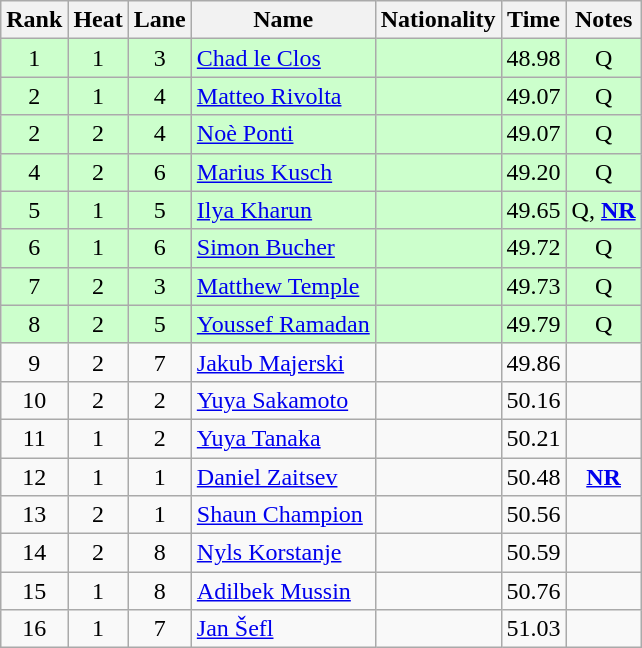<table class="wikitable sortable" style="text-align:center">
<tr>
<th>Rank</th>
<th>Heat</th>
<th>Lane</th>
<th>Name</th>
<th>Nationality</th>
<th>Time</th>
<th>Notes</th>
</tr>
<tr bgcolor=ccffcc>
<td>1</td>
<td>1</td>
<td>3</td>
<td align=left><a href='#'>Chad le Clos</a></td>
<td align=left></td>
<td>48.98</td>
<td>Q</td>
</tr>
<tr bgcolor=ccffcc>
<td>2</td>
<td>1</td>
<td>4</td>
<td align=left><a href='#'>Matteo Rivolta</a></td>
<td align=left></td>
<td>49.07</td>
<td>Q</td>
</tr>
<tr bgcolor=ccffcc>
<td>2</td>
<td>2</td>
<td>4</td>
<td align=left><a href='#'>Noè Ponti</a></td>
<td align=left></td>
<td>49.07</td>
<td>Q</td>
</tr>
<tr bgcolor=ccffcc>
<td>4</td>
<td>2</td>
<td>6</td>
<td align=left><a href='#'>Marius Kusch</a></td>
<td align=left></td>
<td>49.20</td>
<td>Q</td>
</tr>
<tr bgcolor=ccffcc>
<td>5</td>
<td>1</td>
<td>5</td>
<td align=left><a href='#'>Ilya Kharun</a></td>
<td align=left></td>
<td>49.65</td>
<td>Q, <strong><a href='#'>NR</a></strong></td>
</tr>
<tr bgcolor=ccffcc>
<td>6</td>
<td>1</td>
<td>6</td>
<td align=left><a href='#'>Simon Bucher</a></td>
<td align=left></td>
<td>49.72</td>
<td>Q</td>
</tr>
<tr bgcolor=ccffcc>
<td>7</td>
<td>2</td>
<td>3</td>
<td align=left><a href='#'>Matthew Temple</a></td>
<td align=left></td>
<td>49.73</td>
<td>Q</td>
</tr>
<tr bgcolor=ccffcc>
<td>8</td>
<td>2</td>
<td>5</td>
<td align=left><a href='#'>Youssef Ramadan</a></td>
<td align=left></td>
<td>49.79</td>
<td>Q</td>
</tr>
<tr>
<td>9</td>
<td>2</td>
<td>7</td>
<td align=left><a href='#'>Jakub Majerski</a></td>
<td align=left></td>
<td>49.86</td>
<td></td>
</tr>
<tr>
<td>10</td>
<td>2</td>
<td>2</td>
<td align=left><a href='#'>Yuya Sakamoto</a></td>
<td align=left></td>
<td>50.16</td>
<td></td>
</tr>
<tr>
<td>11</td>
<td>1</td>
<td>2</td>
<td align=left><a href='#'>Yuya Tanaka</a></td>
<td align=left></td>
<td>50.21</td>
<td></td>
</tr>
<tr>
<td>12</td>
<td>1</td>
<td>1</td>
<td align=left><a href='#'>Daniel Zaitsev</a></td>
<td align=left></td>
<td>50.48</td>
<td><strong><a href='#'>NR</a></strong></td>
</tr>
<tr>
<td>13</td>
<td>2</td>
<td>1</td>
<td align=left><a href='#'>Shaun Champion</a></td>
<td align=left></td>
<td>50.56</td>
<td></td>
</tr>
<tr>
<td>14</td>
<td>2</td>
<td>8</td>
<td align=left><a href='#'>Nyls Korstanje</a></td>
<td align=left></td>
<td>50.59</td>
<td></td>
</tr>
<tr>
<td>15</td>
<td>1</td>
<td>8</td>
<td align=left><a href='#'>Adilbek Mussin</a></td>
<td align=left></td>
<td>50.76</td>
<td></td>
</tr>
<tr>
<td>16</td>
<td>1</td>
<td>7</td>
<td align=left><a href='#'>Jan Šefl</a></td>
<td align=left></td>
<td>51.03</td>
<td></td>
</tr>
</table>
